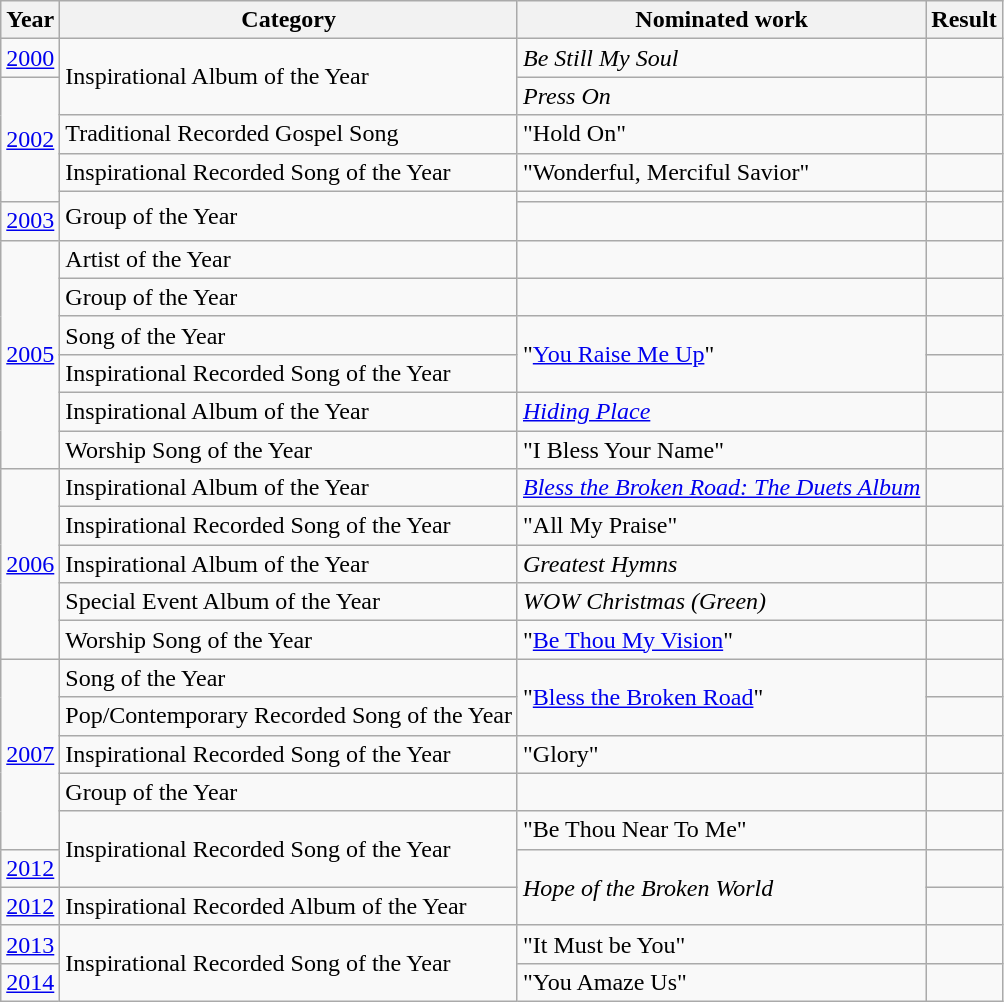<table class="wikitable">
<tr>
<th>Year</th>
<th>Category</th>
<th>Nominated work</th>
<th>Result</th>
</tr>
<tr>
<td><a href='#'>2000</a></td>
<td rowspan=2>Inspirational Album of the Year</td>
<td><em>Be Still My Soul</em></td>
<td></td>
</tr>
<tr>
<td rowspan="4"><a href='#'>2002</a></td>
<td><em>Press On</em></td>
<td></td>
</tr>
<tr>
<td>Traditional Recorded Gospel Song</td>
<td>"Hold On"</td>
<td></td>
</tr>
<tr>
<td>Inspirational Recorded Song of the Year</td>
<td>"Wonderful, Merciful Savior"</td>
<td></td>
</tr>
<tr>
<td rowspan=2>Group of the Year</td>
<td></td>
<td></td>
</tr>
<tr>
<td><a href='#'>2003</a></td>
<td></td>
<td></td>
</tr>
<tr>
<td rowspan="6"><a href='#'>2005</a></td>
<td>Artist of the Year</td>
<td></td>
<td></td>
</tr>
<tr>
<td>Group of the Year</td>
<td></td>
<td></td>
</tr>
<tr>
<td>Song of the Year</td>
<td rowspan=2>"<a href='#'>You Raise Me Up</a>"</td>
<td></td>
</tr>
<tr>
<td>Inspirational Recorded Song of the Year</td>
<td></td>
</tr>
<tr>
<td>Inspirational Album of the Year</td>
<td><em><a href='#'>Hiding Place</a></em></td>
<td></td>
</tr>
<tr>
<td>Worship Song of the Year</td>
<td>"I Bless Your Name"</td>
<td></td>
</tr>
<tr>
<td rowspan="5"><a href='#'>2006</a></td>
<td>Inspirational Album of the Year</td>
<td><em><a href='#'>Bless the Broken Road: The Duets Album</a></em></td>
<td></td>
</tr>
<tr>
<td>Inspirational Recorded Song of the Year</td>
<td>"All My Praise"</td>
<td></td>
</tr>
<tr>
<td>Inspirational Album of the Year</td>
<td><em>Greatest Hymns</em></td>
<td></td>
</tr>
<tr>
<td>Special Event Album of the Year</td>
<td><em>WOW Christmas (Green)</em></td>
<td></td>
</tr>
<tr>
<td>Worship Song of the Year</td>
<td>"<a href='#'>Be Thou My Vision</a>"</td>
<td></td>
</tr>
<tr>
<td rowspan="5"><a href='#'>2007</a></td>
<td>Song of the Year</td>
<td rowspan=2>"<a href='#'>Bless the Broken Road</a>"</td>
<td></td>
</tr>
<tr>
<td>Pop/Contemporary Recorded Song of the Year</td>
<td></td>
</tr>
<tr>
<td>Inspirational Recorded Song of the Year</td>
<td>"Glory"</td>
<td></td>
</tr>
<tr>
<td>Group of the Year</td>
<td></td>
<td></td>
</tr>
<tr>
<td rowspan=2>Inspirational Recorded Song of the Year</td>
<td>"Be Thou Near To Me"</td>
<td></td>
</tr>
<tr>
<td><a href='#'>2012</a></td>
<td rowspan=2><em>Hope of the Broken World</em></td>
<td></td>
</tr>
<tr>
<td><a href='#'>2012</a></td>
<td>Inspirational Recorded Album of the Year</td>
<td></td>
</tr>
<tr>
<td><a href='#'>2013</a></td>
<td rowspan=2>Inspirational Recorded Song of the Year</td>
<td>"It Must be You"</td>
<td></td>
</tr>
<tr>
<td><a href='#'>2014</a></td>
<td>"You Amaze Us"</td>
<td></td>
</tr>
</table>
